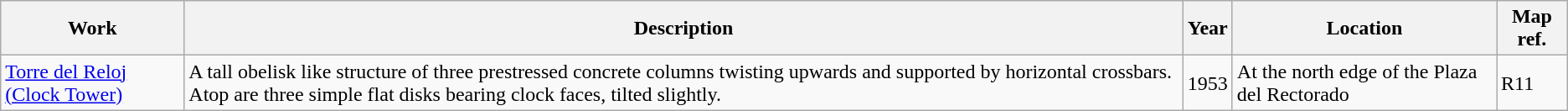<table class="wikitable">
<tr>
<th>Work</th>
<th>Description</th>
<th>Year</th>
<th>Location</th>
<th>Map ref.</th>
</tr>
<tr>
<td><a href='#'>Torre del Reloj (Clock Tower)</a></td>
<td>A tall obelisk like structure of three prestressed concrete columns twisting upwards and supported by horizontal crossbars. Atop are three simple flat disks bearing clock faces, tilted slightly.</td>
<td>1953</td>
<td>At the north edge of the Plaza del Rectorado</td>
<td>R11</td>
</tr>
</table>
